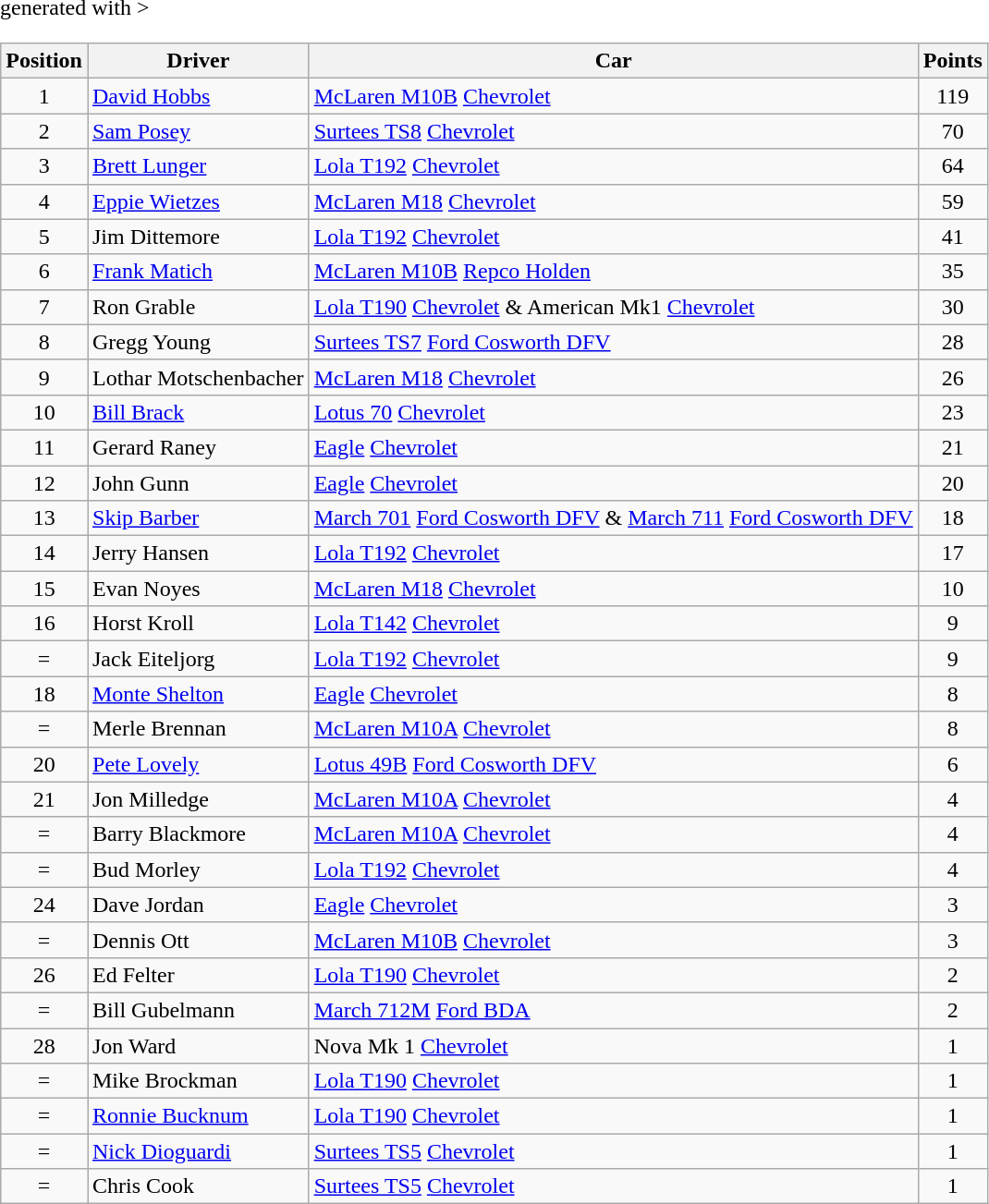<table class="wikitable" <hiddentext>generated with >
<tr style="font-weight:bold">
<th>Position </th>
<th>Driver </th>
<th>Car </th>
<th>Points </th>
</tr>
<tr>
<td height="14" align="center">1</td>
<td> <a href='#'>David Hobbs</a></td>
<td><a href='#'>McLaren M10B</a> <a href='#'>Chevrolet</a></td>
<td align="center">119</td>
</tr>
<tr>
<td height="14" align="center">2</td>
<td> <a href='#'>Sam Posey</a></td>
<td><a href='#'>Surtees TS8</a> <a href='#'>Chevrolet</a></td>
<td align="center">70</td>
</tr>
<tr>
<td height="14" align="center">3</td>
<td> <a href='#'>Brett Lunger</a></td>
<td><a href='#'>Lola T192</a> <a href='#'>Chevrolet</a></td>
<td align="center">64</td>
</tr>
<tr>
<td height="14" align="center">4</td>
<td> <a href='#'>Eppie Wietzes</a></td>
<td><a href='#'>McLaren M18</a> <a href='#'>Chevrolet</a></td>
<td align="center">59</td>
</tr>
<tr>
<td height="14" align="center">5</td>
<td> Jim Dittemore</td>
<td><a href='#'>Lola T192</a> <a href='#'>Chevrolet</a></td>
<td align="center">41</td>
</tr>
<tr>
<td height="14" align="center">6</td>
<td> <a href='#'>Frank Matich</a></td>
<td><a href='#'>McLaren M10B</a> <a href='#'>Repco Holden</a></td>
<td align="center">35</td>
</tr>
<tr>
<td height="14" align="center">7</td>
<td> Ron Grable</td>
<td><a href='#'>Lola T190</a> <a href='#'>Chevrolet</a> & American Mk1 <a href='#'>Chevrolet</a></td>
<td align="center">30</td>
</tr>
<tr>
<td height="14" align="center">8</td>
<td> Gregg Young</td>
<td><a href='#'>Surtees TS7</a> <a href='#'>Ford Cosworth DFV</a></td>
<td align="center">28</td>
</tr>
<tr>
<td height="14" align="center">9</td>
<td> Lothar Motschenbacher</td>
<td><a href='#'>McLaren M18</a> <a href='#'>Chevrolet</a></td>
<td align="center">26</td>
</tr>
<tr>
<td height="14" align="center">10</td>
<td> <a href='#'>Bill Brack</a></td>
<td><a href='#'>Lotus 70</a> <a href='#'>Chevrolet</a></td>
<td align="center">23</td>
</tr>
<tr>
<td height="14" align="center">11</td>
<td> Gerard Raney</td>
<td><a href='#'>Eagle</a> <a href='#'>Chevrolet</a></td>
<td align="center">21</td>
</tr>
<tr>
<td height="14" align="center">12</td>
<td> John Gunn</td>
<td><a href='#'>Eagle</a> <a href='#'>Chevrolet</a></td>
<td align="center">20</td>
</tr>
<tr>
<td height="14" align="center">13</td>
<td> <a href='#'>Skip Barber</a></td>
<td><a href='#'>March 701</a> <a href='#'>Ford Cosworth DFV</a> & <a href='#'>March 711</a> <a href='#'>Ford Cosworth DFV</a></td>
<td align="center">18</td>
</tr>
<tr>
<td height="14" align="center">14</td>
<td> Jerry Hansen</td>
<td><a href='#'>Lola T192</a> <a href='#'>Chevrolet</a></td>
<td align="center">17</td>
</tr>
<tr>
<td height="14" align="center">15</td>
<td> Evan Noyes</td>
<td><a href='#'>McLaren M18</a> <a href='#'>Chevrolet</a></td>
<td align="center">10</td>
</tr>
<tr>
<td height="14" align="center">16</td>
<td> Horst Kroll</td>
<td><a href='#'>Lola T142</a> <a href='#'>Chevrolet</a></td>
<td align="center">9</td>
</tr>
<tr>
<td height="14" align="center">=</td>
<td> Jack Eiteljorg</td>
<td><a href='#'>Lola T192</a> <a href='#'>Chevrolet</a></td>
<td align="center">9</td>
</tr>
<tr>
<td height="14" align="center">18</td>
<td> <a href='#'>Monte Shelton</a></td>
<td><a href='#'>Eagle</a> <a href='#'>Chevrolet</a></td>
<td align="center">8</td>
</tr>
<tr>
<td height="14" align="center">=</td>
<td> Merle Brennan</td>
<td><a href='#'>McLaren M10A</a> <a href='#'>Chevrolet</a></td>
<td align="center">8</td>
</tr>
<tr>
<td height="14" align="center">20</td>
<td> <a href='#'>Pete Lovely</a></td>
<td><a href='#'>Lotus 49B</a> <a href='#'>Ford Cosworth DFV</a></td>
<td align="center">6</td>
</tr>
<tr>
<td height="14" align="center">21</td>
<td> Jon Milledge</td>
<td><a href='#'>McLaren M10A</a> <a href='#'>Chevrolet</a></td>
<td align="center">4</td>
</tr>
<tr>
<td height="14" align="center">=</td>
<td> Barry Blackmore</td>
<td><a href='#'>McLaren M10A</a> <a href='#'>Chevrolet</a></td>
<td align="center">4</td>
</tr>
<tr>
<td height="14" align="center">=</td>
<td> Bud Morley</td>
<td><a href='#'>Lola T192</a> <a href='#'>Chevrolet</a></td>
<td align="center">4</td>
</tr>
<tr>
<td height="14" align="center">24</td>
<td> Dave Jordan</td>
<td><a href='#'>Eagle</a> <a href='#'>Chevrolet</a></td>
<td align="center">3</td>
</tr>
<tr>
<td height="14" align="center">=</td>
<td> Dennis Ott</td>
<td><a href='#'>McLaren M10B</a> <a href='#'>Chevrolet</a></td>
<td align="center">3</td>
</tr>
<tr>
<td height="14" align="center">26</td>
<td> Ed Felter</td>
<td><a href='#'>Lola T190</a> <a href='#'>Chevrolet</a></td>
<td align="center">2</td>
</tr>
<tr>
<td height="14" align="center">=</td>
<td> Bill Gubelmann</td>
<td><a href='#'>March 712M</a> <a href='#'>Ford BDA</a></td>
<td align="center">2</td>
</tr>
<tr>
<td height="14" align="center">28</td>
<td> Jon Ward</td>
<td>Nova Mk 1 <a href='#'>Chevrolet</a></td>
<td align="center">1</td>
</tr>
<tr>
<td height="14" align="center">=</td>
<td> Mike Brockman</td>
<td><a href='#'>Lola T190</a> <a href='#'>Chevrolet</a></td>
<td align="center">1</td>
</tr>
<tr>
<td height="14" align="center">=</td>
<td> <a href='#'>Ronnie Bucknum</a></td>
<td><a href='#'>Lola T190</a> <a href='#'>Chevrolet</a></td>
<td align="center">1</td>
</tr>
<tr>
<td height="14" align="center">=</td>
<td> <a href='#'>Nick Dioguardi</a></td>
<td><a href='#'>Surtees TS5</a> <a href='#'>Chevrolet</a></td>
<td align="center">1</td>
</tr>
<tr>
<td height="14" align="center">=</td>
<td> Chris Cook</td>
<td><a href='#'>Surtees TS5</a> <a href='#'>Chevrolet</a></td>
<td align="center">1</td>
</tr>
</table>
